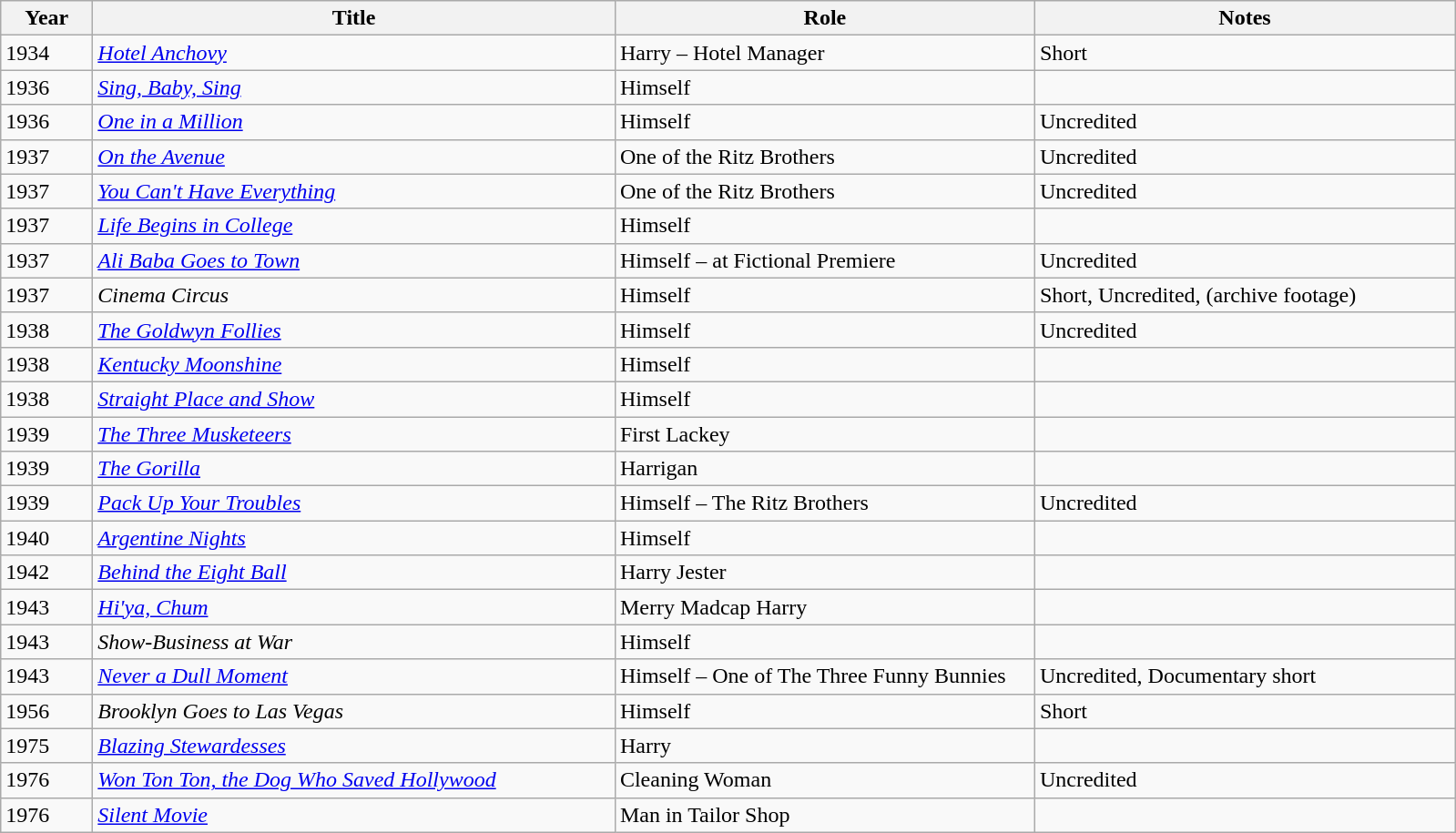<table class="wikitable">
<tr valign="top">
<th width="60px">Year</th>
<th width="375px">Title</th>
<th width="300px">Role</th>
<th width="300px">Notes</th>
</tr>
<tr valign="top">
<td>1934</td>
<td><em><a href='#'>Hotel Anchovy</a></em></td>
<td>Harry – Hotel Manager</td>
<td>Short</td>
</tr>
<tr valign="top">
<td>1936</td>
<td><em><a href='#'>Sing, Baby, Sing</a></em></td>
<td>Himself</td>
<td></td>
</tr>
<tr valign="top">
<td>1936</td>
<td><em><a href='#'>One in a Million</a></em></td>
<td>Himself</td>
<td>Uncredited</td>
</tr>
<tr valign="top">
<td>1937</td>
<td><em><a href='#'>On the Avenue</a></em></td>
<td>One of the Ritz Brothers</td>
<td>Uncredited</td>
</tr>
<tr valign="top">
<td>1937</td>
<td><em><a href='#'>You Can't Have Everything</a></em></td>
<td>One of the Ritz Brothers</td>
<td>Uncredited</td>
</tr>
<tr valign="top">
<td>1937</td>
<td><em><a href='#'>Life Begins in College</a></em></td>
<td>Himself</td>
<td></td>
</tr>
<tr valign="top">
<td>1937</td>
<td><em><a href='#'>Ali Baba Goes to Town</a></em></td>
<td>Himself – at Fictional Premiere</td>
<td>Uncredited</td>
</tr>
<tr valign="top">
<td>1937</td>
<td><em>Cinema Circus</em></td>
<td>Himself</td>
<td>Short, Uncredited, (archive footage)</td>
</tr>
<tr valign="top">
<td>1938</td>
<td><em><a href='#'>The Goldwyn Follies</a></em></td>
<td>Himself</td>
<td>Uncredited</td>
</tr>
<tr valign="top">
<td>1938</td>
<td><em><a href='#'>Kentucky Moonshine</a></em></td>
<td>Himself</td>
<td></td>
</tr>
<tr valign="top">
<td>1938</td>
<td><em><a href='#'>Straight Place and Show</a></em></td>
<td>Himself</td>
<td></td>
</tr>
<tr valign="top">
<td>1939</td>
<td><em><a href='#'>The Three Musketeers</a></em></td>
<td>First Lackey</td>
<td></td>
</tr>
<tr valign="top">
<td>1939</td>
<td><em><a href='#'>The Gorilla</a></em></td>
<td>Harrigan</td>
<td></td>
</tr>
<tr valign="top">
<td>1939</td>
<td><em><a href='#'>Pack Up Your Troubles</a></em></td>
<td>Himself – The Ritz Brothers</td>
<td>Uncredited</td>
</tr>
<tr valign="top">
<td>1940</td>
<td><em><a href='#'>Argentine Nights</a></em></td>
<td>Himself</td>
<td></td>
</tr>
<tr valign="top">
<td>1942</td>
<td><em><a href='#'>Behind the Eight Ball</a></em></td>
<td>Harry Jester</td>
<td></td>
</tr>
<tr valign="top">
<td>1943</td>
<td><em><a href='#'>Hi'ya, Chum</a></em></td>
<td>Merry Madcap Harry</td>
<td></td>
</tr>
<tr valign="top">
<td>1943</td>
<td><em>Show-Business at War</em></td>
<td>Himself</td>
<td></td>
</tr>
<tr valign="top">
<td>1943</td>
<td><em><a href='#'>Never a Dull Moment</a></em></td>
<td>Himself – One of The Three Funny Bunnies</td>
<td>Uncredited, Documentary short</td>
</tr>
<tr valign="top">
<td>1956</td>
<td><em>Brooklyn Goes to Las Vegas</em></td>
<td>Himself</td>
<td>Short</td>
</tr>
<tr valign="top">
<td>1975</td>
<td><em><a href='#'>Blazing Stewardesses</a></em></td>
<td>Harry</td>
<td></td>
</tr>
<tr valign="top">
<td>1976</td>
<td><em><a href='#'>Won Ton Ton, the Dog Who Saved Hollywood</a></em></td>
<td>Cleaning Woman</td>
<td>Uncredited</td>
</tr>
<tr valign="top">
<td>1976</td>
<td><em><a href='#'>Silent Movie</a></em></td>
<td>Man in Tailor Shop</td>
<td></td>
</tr>
</table>
